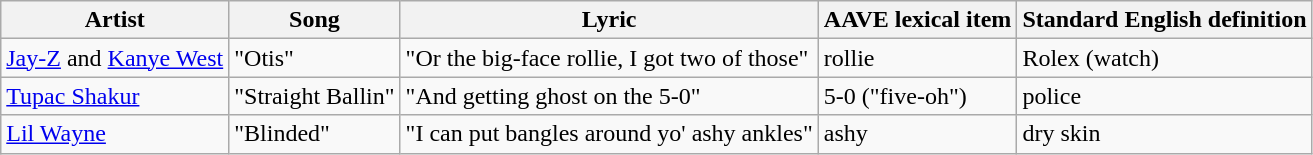<table class="wikitable">
<tr>
<th>Artist</th>
<th>Song</th>
<th>Lyric</th>
<th>AAVE lexical item</th>
<th>Standard English definition</th>
</tr>
<tr>
<td><a href='#'>Jay-Z</a> and <a href='#'>Kanye West</a></td>
<td>"Otis"</td>
<td>"Or the big-face rollie, I got two of those"</td>
<td>rollie</td>
<td>Rolex (watch)</td>
</tr>
<tr>
<td><a href='#'>Tupac Shakur</a></td>
<td>"Straight Ballin"</td>
<td>"And getting ghost on the 5-0"</td>
<td>5-0 ("five-oh")</td>
<td>police</td>
</tr>
<tr>
<td><a href='#'>Lil Wayne</a></td>
<td>"Blinded"</td>
<td>"I can put bangles around yo' ashy ankles"</td>
<td>ashy</td>
<td>dry skin</td>
</tr>
</table>
